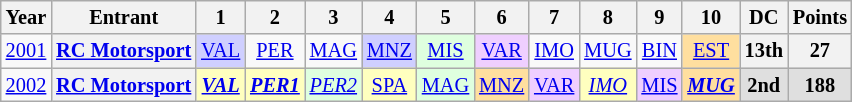<table class="wikitable" style="text-align:center; font-size:85%">
<tr>
<th>Year</th>
<th>Entrant</th>
<th>1</th>
<th>2</th>
<th>3</th>
<th>4</th>
<th>5</th>
<th>6</th>
<th>7</th>
<th>8</th>
<th>9</th>
<th>10</th>
<th>DC</th>
<th>Points</th>
</tr>
<tr>
<td><a href='#'>2001</a></td>
<th nowrap><a href='#'>RC Motorsport</a></th>
<td style="background:#CFCFFF;"><a href='#'>VAL</a><br></td>
<td><a href='#'>PER</a></td>
<td><a href='#'>MAG</a></td>
<td style="background:#CFCFFF;"><a href='#'>MNZ</a><br></td>
<td style="background:#DFFFDF;"><a href='#'>MIS</a><br></td>
<td style="background:#EFCFFF;"><a href='#'>VAR</a><br></td>
<td><a href='#'>IMO</a></td>
<td><a href='#'>MUG</a></td>
<td><a href='#'>BIN</a></td>
<td style="background:#FFDF9F;"><a href='#'>EST</a><br></td>
<th>13th</th>
<th>27</th>
</tr>
<tr>
<td><a href='#'>2002</a></td>
<th nowrap><a href='#'>RC Motorsport</a></th>
<td style="background:#FFFFBF;"><strong><em><a href='#'>VAL</a></em></strong><br></td>
<td style="background:#FFFFBF;"><strong><em><a href='#'>PER1</a></em></strong><br></td>
<td style="background:#DFFFDF;"><em><a href='#'>PER2</a></em><br></td>
<td style="background:#FFFFBF;"><a href='#'>SPA</a><br></td>
<td style="background:#DFFFDF;"><a href='#'>MAG</a><br></td>
<td style="background:#FFDF9F;"><a href='#'>MNZ</a><br></td>
<td style="background:#EFCFFF;"><a href='#'>VAR</a><br></td>
<td style="background:#FFFFBF;"><em><a href='#'>IMO</a></em><br></td>
<td style="background:#EFCFFF;"><a href='#'>MIS</a><br></td>
<td style="background:#FFDF9F;"><strong><em><a href='#'>MUG</a></em></strong><br></td>
<th style="background:#DFDFDF;">2nd</th>
<th style="background:#DFDFDF;">188</th>
</tr>
</table>
